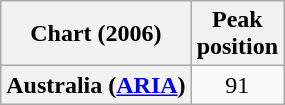<table class="wikitable plainrowheaders">
<tr>
<th>Chart (2006)</th>
<th>Peak<br>position</th>
</tr>
<tr>
<th scope="row">Australia (<a href='#'>ARIA</a>)<br></th>
<td style="text-align:center;">91</td>
</tr>
</table>
